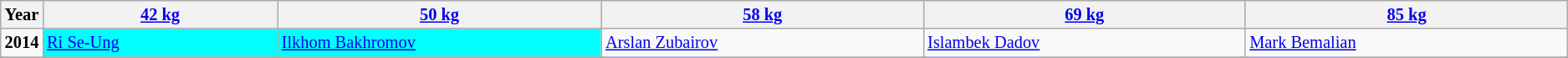<table class="wikitable sortable"  style="font-size: 85%">
<tr>
<th>Year</th>
<th width=200><a href='#'>42 kg</a></th>
<th width=275><a href='#'>50 kg</a></th>
<th width=275><a href='#'>58 kg</a></th>
<th width=275><a href='#'>69 kg</a></th>
<th width=275><a href='#'>85 kg</a></th>
</tr>
<tr>
<td><strong>2014</strong></td>
<td bgcolor="aqua"> <a href='#'>Ri Se-Ung</a></td>
<td bgcolor="aqua"> <a href='#'>Ilkhom Bakhromov</a></td>
<td> <a href='#'>Arslan Zubairov</a></td>
<td> <a href='#'>Islambek Dadov</a></td>
<td> <a href='#'>Mark Bemalian</a></td>
</tr>
<tr>
</tr>
</table>
